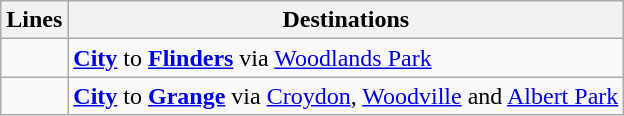<table class="wikitable">
<tr>
<th>Lines</th>
<th>Destinations</th>
</tr>
<tr>
<td></td>
<td><strong><a href='#'>City</a></strong> to <strong><a href='#'>Flinders</a></strong> via <a href='#'>Woodlands Park</a></td>
</tr>
<tr>
<td></td>
<td><strong><a href='#'>City</a></strong> to <strong><a href='#'>Grange</a></strong> via <a href='#'>Croydon</a>, <a href='#'>Woodville</a> and <a href='#'>Albert Park</a></td>
</tr>
</table>
